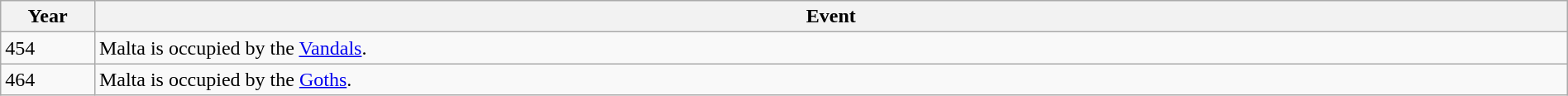<table class="wikitable" width="100%">
<tr>
<th style="width:6%">Year</th>
<th>Event</th>
</tr>
<tr>
<td>454</td>
<td>Malta is occupied by the <a href='#'>Vandals</a>.</td>
</tr>
<tr>
<td>464</td>
<td>Malta is occupied by the <a href='#'>Goths</a>.</td>
</tr>
</table>
